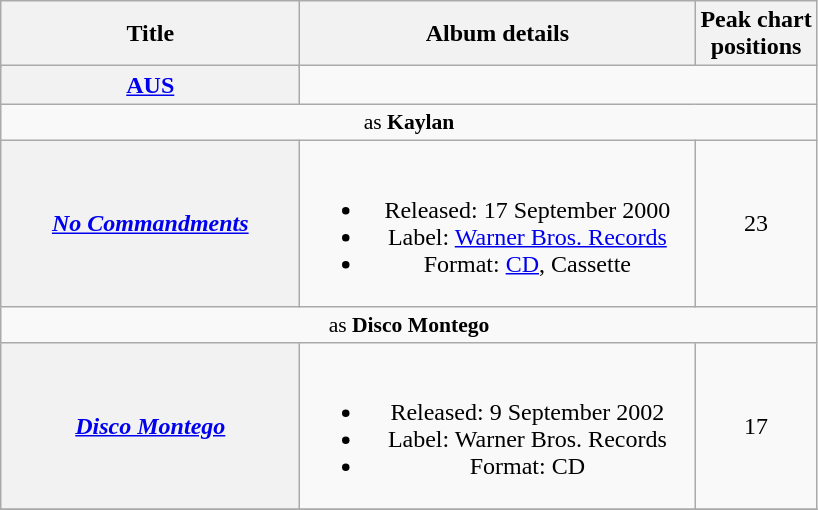<table class="wikitable plainrowheaders" style="text-align:center;" border="1">
<tr>
<th scope="col" rowspan="2" style="width:12em;">Title</th>
<th scope="col" rowspan="2" style="width:16em;">Album details</th>
<th scope="col" colspan="1">Peak chart<br>positions</th>
</tr>
<tr>
</tr>
<tr>
<th style="width:3em"><a href='#'>AUS</a><br></th>
</tr>
<tr>
<td colspan="3" style="font-size:90%">as <strong>Kaylan</strong></td>
</tr>
<tr>
<th scope="row"><em><a href='#'>No Commandments</a></em></th>
<td><br><ul><li>Released: 17 September 2000</li><li>Label: <a href='#'>Warner Bros. Records</a></li><li>Format: <a href='#'>CD</a>, Cassette</li></ul></td>
<td align="center">23</td>
</tr>
<tr>
<td colspan="3" style="font-size:90%">as <strong>Disco Montego</strong></td>
</tr>
<tr>
<th scope="row"><em><a href='#'>Disco Montego</a></em></th>
<td><br><ul><li>Released: 9 September 2002</li><li>Label: Warner Bros. Records</li><li>Format: CD</li></ul></td>
<td align="center">17</td>
</tr>
<tr>
</tr>
</table>
